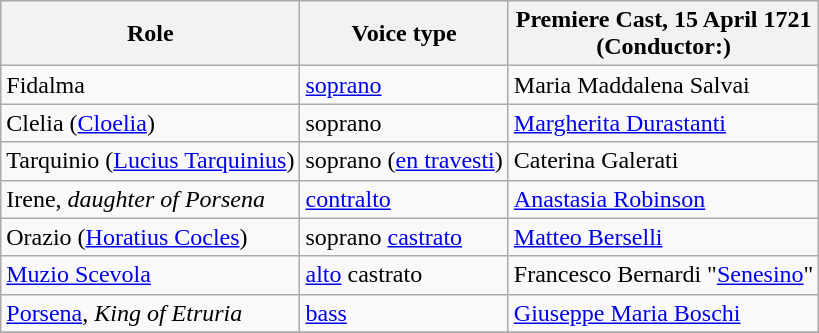<table class="wikitable">
<tr>
<th>Role</th>
<th>Voice type</th>
<th>Premiere Cast, 15 April 1721<br>(Conductor:)</th>
</tr>
<tr>
<td>Fidalma</td>
<td><a href='#'>soprano</a></td>
<td>Maria Maddalena Salvai</td>
</tr>
<tr>
<td>Clelia (<a href='#'>Cloelia</a>)</td>
<td>soprano</td>
<td><a href='#'>Margherita Durastanti</a></td>
</tr>
<tr>
<td>Tarquinio (<a href='#'>Lucius Tarquinius</a>)</td>
<td>soprano (<a href='#'>en travesti</a>)</td>
<td>Caterina Galerati</td>
</tr>
<tr>
<td>Irene, <em>daughter of Porsena</em></td>
<td><a href='#'>contralto</a></td>
<td><a href='#'>Anastasia Robinson</a></td>
</tr>
<tr>
<td>Orazio (<a href='#'>Horatius Cocles</a>)</td>
<td>soprano <a href='#'>castrato</a></td>
<td><a href='#'>Matteo Berselli</a></td>
</tr>
<tr>
<td><a href='#'>Muzio Scevola</a></td>
<td><a href='#'>alto</a> castrato</td>
<td>Francesco Bernardi "<a href='#'>Senesino</a>"</td>
</tr>
<tr>
<td><a href='#'>Porsena</a>, <em>King of Etruria</em></td>
<td><a href='#'>bass</a></td>
<td><a href='#'>Giuseppe Maria Boschi</a></td>
</tr>
<tr>
</tr>
</table>
